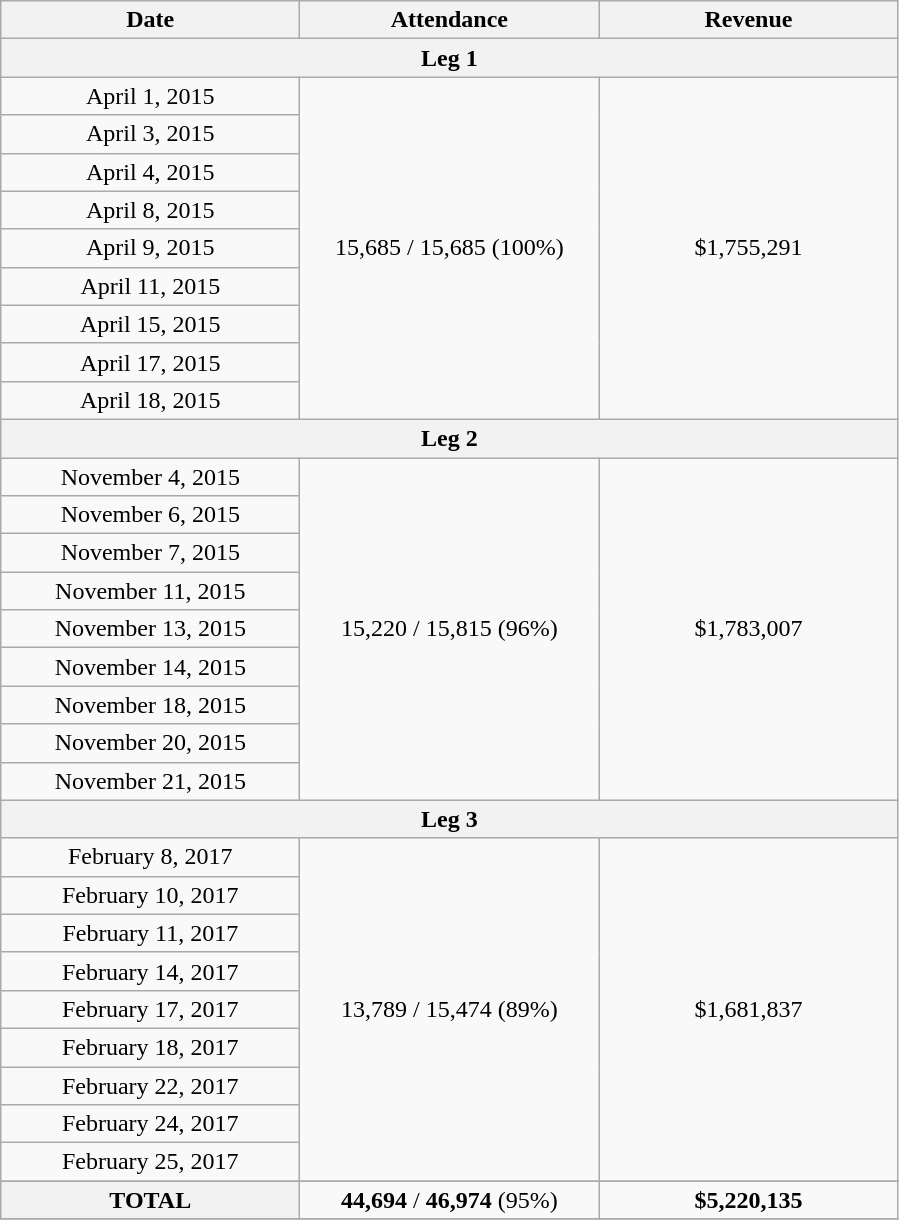<table class="wikitable" style="text-align:center;">
<tr>
<th scope="col" style="width:12em;">Date</th>
<th scope="col" style="width:12em;">Attendance</th>
<th scope="col" style="width:12em;">Revenue</th>
</tr>
<tr>
<th colspan="3">Leg 1</th>
</tr>
<tr>
<td>April 1, 2015</td>
<td rowspan="9">15,685 / 15,685 (100%)</td>
<td rowspan="9">$1,755,291</td>
</tr>
<tr>
<td>April 3, 2015</td>
</tr>
<tr>
<td>April 4, 2015</td>
</tr>
<tr>
<td>April 8, 2015</td>
</tr>
<tr>
<td>April 9, 2015</td>
</tr>
<tr>
<td>April 11, 2015</td>
</tr>
<tr>
<td>April 15, 2015</td>
</tr>
<tr>
<td>April 17, 2015</td>
</tr>
<tr>
<td>April 18, 2015</td>
</tr>
<tr>
<th colspan="3">Leg 2</th>
</tr>
<tr>
<td>November 4, 2015</td>
<td rowspan="9">15,220 / 15,815 (96%)</td>
<td rowspan="9">$1,783,007</td>
</tr>
<tr>
<td>November 6, 2015</td>
</tr>
<tr>
<td>November 7, 2015</td>
</tr>
<tr>
<td>November 11, 2015</td>
</tr>
<tr>
<td>November 13, 2015</td>
</tr>
<tr>
<td>November 14, 2015</td>
</tr>
<tr>
<td>November 18, 2015</td>
</tr>
<tr>
<td>November 20, 2015</td>
</tr>
<tr>
<td>November 21, 2015</td>
</tr>
<tr>
<th colspan="3">Leg 3</th>
</tr>
<tr>
<td>February 8, 2017</td>
<td rowspan="9">13,789 / 15,474 (89%)</td>
<td rowspan="9">$1,681,837</td>
</tr>
<tr>
<td>February 10, 2017</td>
</tr>
<tr>
<td>February 11, 2017</td>
</tr>
<tr>
<td>February 14, 2017</td>
</tr>
<tr>
<td>February 17, 2017</td>
</tr>
<tr>
<td>February 18, 2017</td>
</tr>
<tr>
<td>February 22, 2017</td>
</tr>
<tr>
<td>February 24, 2017</td>
</tr>
<tr>
<td>February 25, 2017</td>
</tr>
<tr>
</tr>
<tr class="sortbottom">
<th><strong>TOTAL</strong></th>
<td><strong>44,694</strong> / <strong>46,974</strong> (95%)</td>
<td><strong>$5,220,135</strong></td>
</tr>
<tr>
</tr>
</table>
